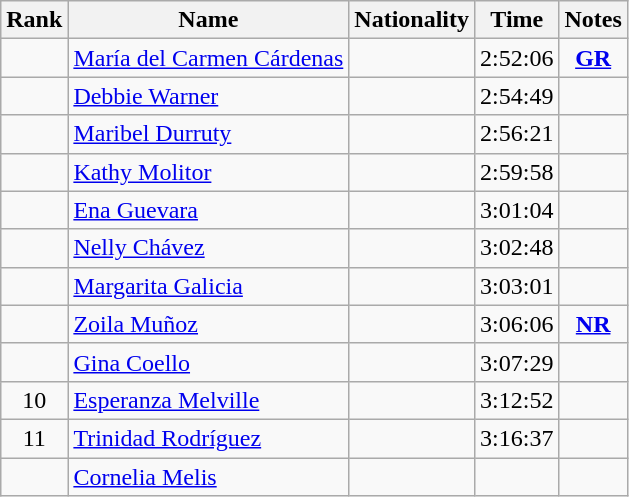<table class="wikitable sortable" style="text-align:center">
<tr>
<th>Rank</th>
<th>Name</th>
<th>Nationality</th>
<th>Time</th>
<th>Notes</th>
</tr>
<tr>
<td></td>
<td align=left><a href='#'>María del Carmen Cárdenas</a></td>
<td align=left></td>
<td>2:52:06</td>
<td><strong><a href='#'>GR</a></strong></td>
</tr>
<tr>
<td></td>
<td align=left><a href='#'>Debbie Warner</a></td>
<td align=left></td>
<td>2:54:49</td>
<td></td>
</tr>
<tr>
<td></td>
<td align=left><a href='#'>Maribel Durruty</a></td>
<td align=left></td>
<td>2:56:21</td>
<td></td>
</tr>
<tr>
<td></td>
<td align=left><a href='#'>Kathy Molitor</a></td>
<td align=left></td>
<td>2:59:58</td>
<td></td>
</tr>
<tr>
<td></td>
<td align=left><a href='#'>Ena Guevara</a></td>
<td align=left></td>
<td>3:01:04</td>
<td></td>
</tr>
<tr>
<td></td>
<td align=left><a href='#'>Nelly Chávez</a></td>
<td align=left></td>
<td>3:02:48</td>
<td></td>
</tr>
<tr>
<td></td>
<td align=left><a href='#'>Margarita Galicia</a></td>
<td align=left></td>
<td>3:03:01</td>
<td></td>
</tr>
<tr>
<td></td>
<td align=left><a href='#'>Zoila Muñoz</a></td>
<td align=left></td>
<td>3:06:06</td>
<td><strong><a href='#'>NR</a></strong></td>
</tr>
<tr>
<td></td>
<td align=left><a href='#'>Gina Coello</a></td>
<td align=left></td>
<td>3:07:29</td>
<td></td>
</tr>
<tr>
<td>10</td>
<td align=left><a href='#'>Esperanza Melville</a></td>
<td align=left></td>
<td>3:12:52</td>
<td></td>
</tr>
<tr>
<td>11</td>
<td align=left><a href='#'>Trinidad Rodríguez</a></td>
<td align=left></td>
<td>3:16:37</td>
<td></td>
</tr>
<tr>
<td></td>
<td align=left><a href='#'>Cornelia Melis</a></td>
<td align=left></td>
<td></td>
<td></td>
</tr>
</table>
